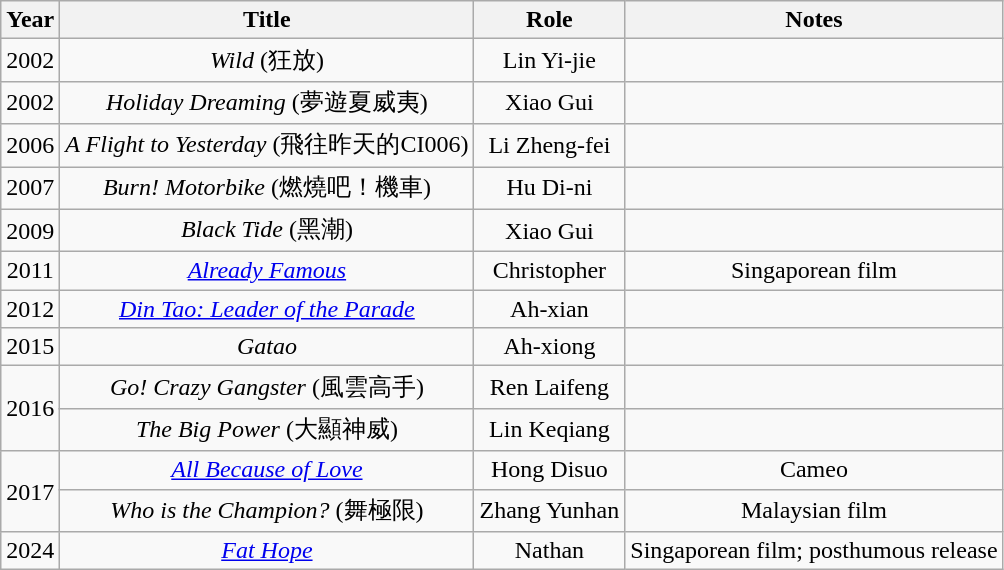<table class="wikitable sortable"  style="text-align:center;">
<tr>
<th>Year</th>
<th>Title</th>
<th>Role</th>
<th class="unsortable">Notes</th>
</tr>
<tr>
<td>2002</td>
<td><em>Wild</em> (狂放)</td>
<td>Lin Yi-jie</td>
<td></td>
</tr>
<tr>
<td>2002</td>
<td><em>Holiday Dreaming</em> (夢遊夏威夷)</td>
<td>Xiao Gui</td>
<td></td>
</tr>
<tr>
<td>2006</td>
<td><em>A Flight to Yesterday</em> (飛往昨天的CI006)</td>
<td>Li Zheng-fei</td>
<td></td>
</tr>
<tr>
<td>2007</td>
<td><em>Burn! Motorbike</em> (燃燒吧！機車)</td>
<td>Hu Di-ni</td>
<td></td>
</tr>
<tr>
<td>2009</td>
<td><em>Black Tide</em> (黑潮)</td>
<td>Xiao Gui</td>
<td></td>
</tr>
<tr>
<td>2011</td>
<td><em><a href='#'>Already Famous</a></em></td>
<td>Christopher</td>
<td>Singaporean film</td>
</tr>
<tr>
<td>2012</td>
<td><em><a href='#'>Din Tao: Leader of the Parade</a></em></td>
<td>Ah-xian</td>
<td></td>
</tr>
<tr>
<td>2015</td>
<td><em>Gatao</em></td>
<td>Ah-xiong</td>
<td></td>
</tr>
<tr>
<td rowspan="2">2016</td>
<td><em>Go! Crazy Gangster</em> (風雲高手)</td>
<td>Ren Laifeng</td>
<td></td>
</tr>
<tr>
<td><em>The Big Power</em> (大顯神威)</td>
<td>Lin Keqiang</td>
<td></td>
</tr>
<tr>
<td rowspan="2">2017</td>
<td><em><a href='#'>All Because of Love</a></em></td>
<td>Hong Disuo</td>
<td>Cameo</td>
</tr>
<tr>
<td><em>Who is the Champion?</em> (舞極限)</td>
<td>Zhang Yunhan</td>
<td>Malaysian film</td>
</tr>
<tr>
<td>2024</td>
<td><em><a href='#'>Fat Hope</a></em></td>
<td>Nathan</td>
<td>Singaporean film; posthumous release</td>
</tr>
</table>
